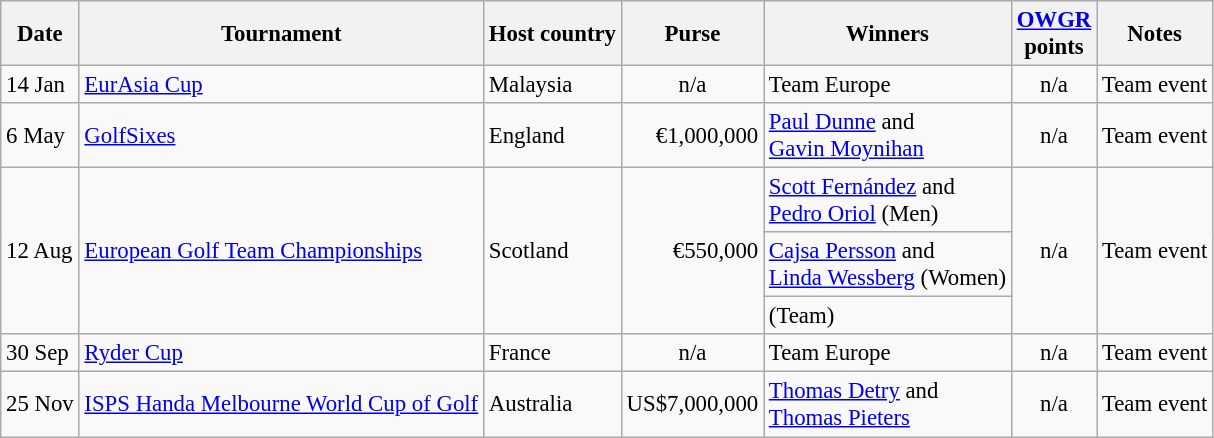<table class="wikitable" style="font-size:95%">
<tr>
<th>Date</th>
<th>Tournament</th>
<th>Host country</th>
<th>Purse</th>
<th>Winners</th>
<th><a href='#'>OWGR</a><br>points</th>
<th>Notes</th>
</tr>
<tr>
<td>14 Jan</td>
<td><a href='#'>EurAsia Cup</a></td>
<td>Malaysia</td>
<td align=center>n/a</td>
<td> Team Europe</td>
<td align=center>n/a</td>
<td>Team event</td>
</tr>
<tr>
<td>6 May</td>
<td><a href='#'>GolfSixes</a></td>
<td>England</td>
<td align=right>€1,000,000</td>
<td> <a href='#'>Paul Dunne</a> and<br> <a href='#'>Gavin Moynihan</a></td>
<td align=center>n/a</td>
<td>Team event</td>
</tr>
<tr>
<td rowspan=3>12 Aug</td>
<td rowspan=3><a href='#'>European Golf Team Championships</a></td>
<td rowspan=3>Scotland</td>
<td rowspan=3 align=right>€550,000</td>
<td> <a href='#'>Scott Fernández</a> and<br> <a href='#'>Pedro Oriol</a> (Men)</td>
<td rowspan=3 align=center>n/a</td>
<td rowspan=3>Team event</td>
</tr>
<tr>
<td> <a href='#'>Cajsa Persson</a> and<br> <a href='#'>Linda Wessberg</a> (Women)</td>
</tr>
<tr>
<td> (Team)</td>
</tr>
<tr>
<td>30 Sep</td>
<td><a href='#'>Ryder Cup</a></td>
<td>France</td>
<td align=center>n/a</td>
<td> Team Europe</td>
<td align=center>n/a</td>
<td>Team event</td>
</tr>
<tr>
<td>25 Nov</td>
<td><a href='#'>ISPS Handa Melbourne World Cup of Golf</a></td>
<td>Australia</td>
<td align=center>US$7,000,000</td>
<td> <a href='#'>Thomas Detry</a> and<br> <a href='#'>Thomas Pieters</a></td>
<td align=center>n/a</td>
<td>Team event</td>
</tr>
</table>
